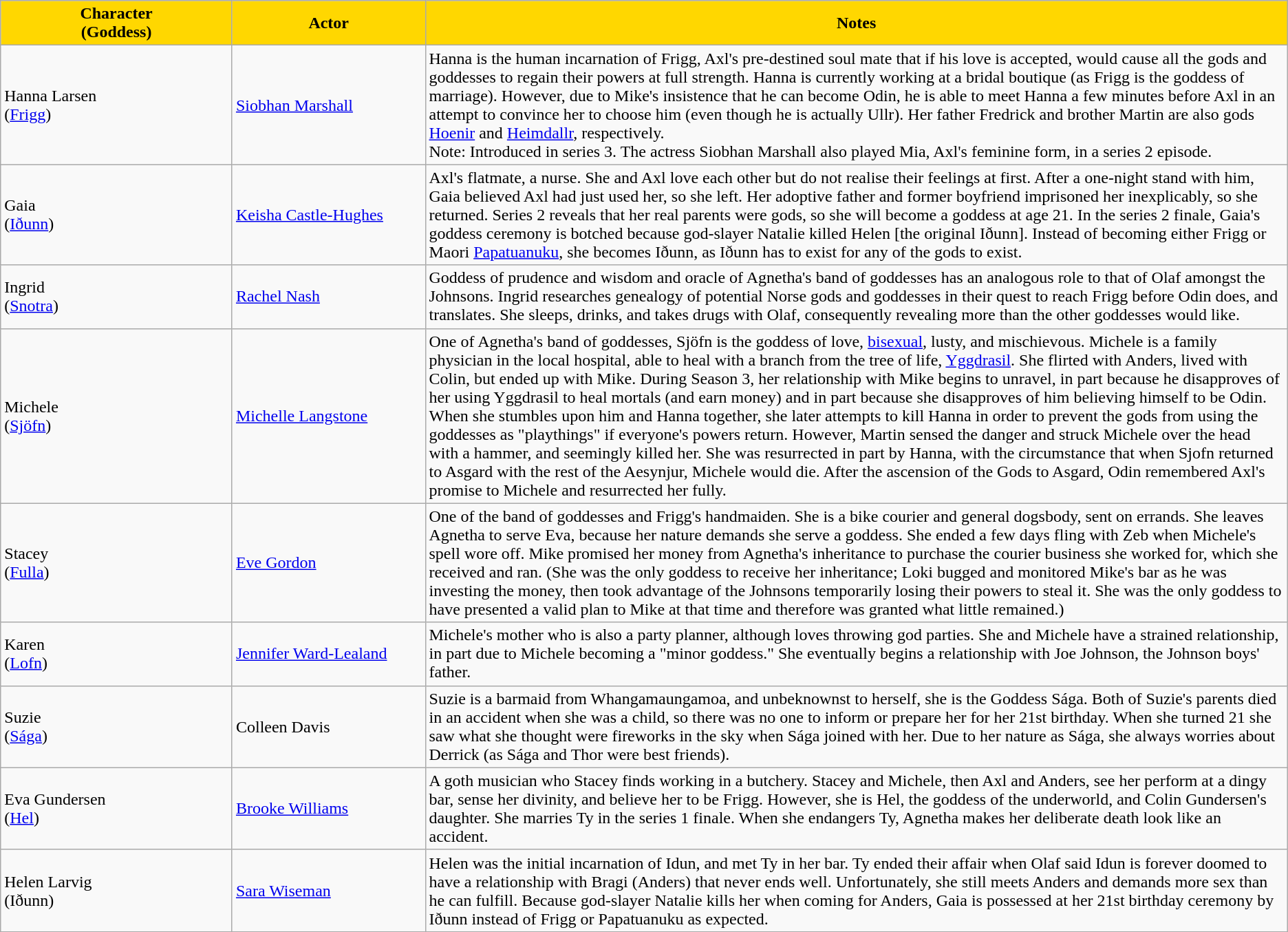<table class="wikitable">
<tr>
<th style="background-color:gold;" width=18%>Character<br>(Goddess)</th>
<th style="background-color:gold;" width=15%>Actor</th>
<th style="background-color:gold;">Notes</th>
</tr>
<tr>
<td>Hanna Larsen<br>(<a href='#'>Frigg</a>)</td>
<td><a href='#'>Siobhan Marshall</a></td>
<td>Hanna is the human incarnation of Frigg, Axl's pre-destined soul mate that if his love is accepted, would cause all the gods and goddesses to regain their powers at full strength. Hanna is currently working at a bridal boutique (as Frigg is the goddess of marriage). However, due to Mike's insistence that he can become Odin, he is able to meet Hanna a few minutes before Axl in an attempt to convince her to choose him (even though he is actually Ullr). Her father Fredrick and brother Martin are also gods <a href='#'>Hoenir</a> and <a href='#'>Heimdallr</a>, respectively.<br>Note: Introduced in series 3. The actress Siobhan Marshall also played Mia, Axl's feminine form, in a series 2 episode.</td>
</tr>
<tr>
<td>Gaia<br>(<a href='#'>Iðunn</a>)</td>
<td><a href='#'>Keisha Castle-Hughes</a></td>
<td>Axl's flatmate, a nurse. She and Axl love each other but do not realise their feelings at first. After a one-night stand with him, Gaia believed Axl had just used her, so she left. Her adoptive father and former boyfriend imprisoned her inexplicably, so she returned.  Series 2 reveals that her real parents were gods, so she will become a goddess at age 21. In the series 2 finale, Gaia's goddess ceremony is botched because god-slayer Natalie killed Helen [the original Iðunn]. Instead of becoming either Frigg or Maori <a href='#'>Papatuanuku</a>, she becomes Iðunn, as Iðunn has to exist for any of the gods to exist.</td>
</tr>
<tr>
<td>Ingrid<br>(<a href='#'>Snotra</a>)</td>
<td><a href='#'>Rachel Nash</a></td>
<td>Goddess of prudence and wisdom and oracle of Agnetha's band of goddesses has an analogous role to that of Olaf amongst the Johnsons. Ingrid researches genealogy of potential Norse gods and goddesses in their quest to reach Frigg before Odin does, and translates. She sleeps, drinks, and takes drugs with Olaf, consequently revealing more than the other goddesses would like.</td>
</tr>
<tr>
<td>Michele<br>(<a href='#'>Sjöfn</a>)</td>
<td><a href='#'>Michelle Langstone</a></td>
<td>One of Agnetha's band of goddesses, Sjöfn is the goddess of love, <a href='#'>bisexual</a>, lusty, and mischievous. Michele is a family physician in the local hospital, able to heal with a branch from the tree of life, <a href='#'>Yggdrasil</a>. She flirted with Anders, lived with Colin, but ended up with Mike. During Season 3, her relationship with Mike begins to unravel, in part because he disapproves of her using Yggdrasil to heal mortals (and earn money) and in part because she disapproves of him believing himself to be Odin. When she stumbles upon him and Hanna together, she later attempts to kill Hanna in order to prevent the gods from using the goddesses as "playthings" if everyone's powers return. However, Martin sensed the danger and struck Michele over the head with a hammer, and seemingly killed her. She was resurrected in part by Hanna, with the circumstance that when Sjofn returned to Asgard with the rest of the Aesynjur, Michele would die.  After the ascension of the Gods to Asgard, Odin remembered Axl's promise to Michele and resurrected her fully.</td>
</tr>
<tr>
<td>Stacey<br>(<a href='#'>Fulla</a>)</td>
<td><a href='#'>Eve Gordon</a></td>
<td>One of the band of goddesses and Frigg's handmaiden. She is a bike courier and general dogsbody, sent on errands. She leaves Agnetha to serve Eva, because her nature demands she serve a goddess. She ended a few days fling with Zeb when Michele's spell wore off. Mike promised her money from Agnetha's inheritance to purchase the courier business she worked for, which she received and ran.  (She was the only goddess to receive her inheritance; Loki bugged and monitored Mike's bar as he was investing the money, then took advantage of the Johnsons temporarily losing their powers to steal it.  She was the only goddess to have presented a valid plan to Mike at that time and therefore was granted what little remained.)</td>
</tr>
<tr>
<td>Karen<br>(<a href='#'>Lofn</a>)</td>
<td><a href='#'>Jennifer Ward-Lealand</a></td>
<td>Michele's mother who is also a party planner, although loves throwing god parties. She and Michele have a strained relationship, in part due to Michele becoming a "minor goddess." She eventually begins a relationship with Joe Johnson, the Johnson boys' father.</td>
</tr>
<tr>
<td>Suzie<br>(<a href='#'>Sága</a>)</td>
<td>Colleen Davis</td>
<td>Suzie is a barmaid from Whangamaungamoa, and unbeknownst to herself, she is the Goddess Sága.  Both of Suzie's parents died in an accident when she was a child, so there was no one to inform or prepare her for her 21st birthday. When she turned 21 she saw what she thought were fireworks in the sky when Sága joined with her. Due to her nature as Sága, she always worries about Derrick (as Sága and Thor were best friends).</td>
</tr>
<tr>
<td>Eva Gundersen<br>(<a href='#'>Hel</a>)</td>
<td><a href='#'>Brooke Williams</a></td>
<td>A goth musician who Stacey finds working in a butchery. Stacey and Michele, then Axl and Anders, see her perform at a dingy bar, sense her divinity, and believe her to be Frigg. However, she is Hel, the goddess of the underworld, and Colin Gundersen's daughter. She marries Ty in the series 1 finale. When she endangers Ty, Agnetha makes her deliberate death look like an accident.</td>
</tr>
<tr>
<td>Helen Larvig<br>(Iðunn)</td>
<td><a href='#'>Sara Wiseman</a></td>
<td>Helen was the initial incarnation of Idun, and met Ty in her bar. Ty ended their affair when Olaf said Idun is forever doomed to have a relationship with Bragi (Anders) that never ends well. Unfortunately, she still meets Anders and demands more sex than he can fulfill. Because god-slayer Natalie kills her when coming for Anders, Gaia is possessed at her 21st birthday ceremony by Iðunn instead of Frigg or Papatuanuku as expected.</td>
</tr>
<tr>
</tr>
</table>
